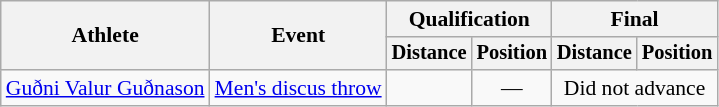<table class=wikitable style="font-size:90%">
<tr>
<th rowspan="2">Athlete</th>
<th rowspan="2">Event</th>
<th colspan="2">Qualification</th>
<th colspan="2">Final</th>
</tr>
<tr style="font-size:95%">
<th>Distance</th>
<th>Position</th>
<th>Distance</th>
<th>Position</th>
</tr>
<tr align=center>
<td align=left><a href='#'>Guðni Valur Guðnason</a></td>
<td align=left><a href='#'>Men's discus throw</a></td>
<td></td>
<td>—</td>
<td colspan="2">Did not advance</td>
</tr>
</table>
